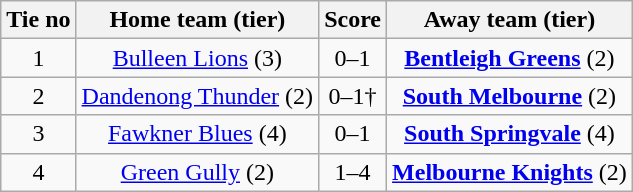<table class="wikitable" style="text-align:center">
<tr>
<th>Tie no</th>
<th>Home team (tier)</th>
<th>Score</th>
<th>Away team (tier)</th>
</tr>
<tr>
<td>1</td>
<td><a href='#'>Bulleen Lions</a> (3)</td>
<td>0–1</td>
<td><strong><a href='#'>Bentleigh Greens</a></strong> (2)</td>
</tr>
<tr>
<td>2</td>
<td><a href='#'>Dandenong Thunder</a> (2)</td>
<td>0–1†</td>
<td><strong><a href='#'>South Melbourne</a></strong> (2)</td>
</tr>
<tr>
<td>3</td>
<td><a href='#'>Fawkner Blues</a> (4)</td>
<td>0–1</td>
<td><strong><a href='#'>South Springvale</a></strong> (4)</td>
</tr>
<tr>
<td>4</td>
<td><a href='#'>Green Gully</a> (2)</td>
<td>1–4</td>
<td><strong><a href='#'>Melbourne Knights</a></strong> (2)</td>
</tr>
</table>
